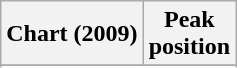<table class="wikitable sortable">
<tr>
<th>Chart (2009)</th>
<th>Peak<br>position</th>
</tr>
<tr>
</tr>
<tr>
</tr>
</table>
